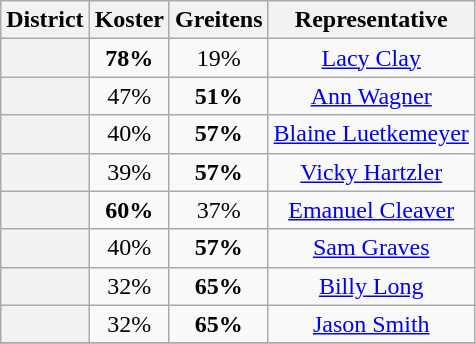<table class=wikitable>
<tr>
<th>District</th>
<th>Koster</th>
<th>Greitens</th>
<th>Representative</th>
</tr>
<tr align=center>
<th></th>
<td><strong>78%</strong></td>
<td>19%</td>
<td><a href='#'>Lacy Clay</a></td>
</tr>
<tr align=center>
<th></th>
<td>47%</td>
<td><strong>51%</strong></td>
<td><a href='#'>Ann Wagner</a></td>
</tr>
<tr align=center>
<th></th>
<td>40%</td>
<td><strong>57%</strong></td>
<td><a href='#'>Blaine Luetkemeyer</a></td>
</tr>
<tr align=center>
<th></th>
<td>39%</td>
<td><strong>57%</strong></td>
<td><a href='#'>Vicky Hartzler</a></td>
</tr>
<tr align=center>
<th></th>
<td><strong>60%</strong></td>
<td>37%</td>
<td><a href='#'>Emanuel Cleaver</a></td>
</tr>
<tr align=center>
<th></th>
<td>40%</td>
<td><strong>57%</strong></td>
<td><a href='#'>Sam Graves</a></td>
</tr>
<tr align=center>
<th></th>
<td>32%</td>
<td><strong>65%</strong></td>
<td><a href='#'>Billy Long</a></td>
</tr>
<tr align=center>
<th></th>
<td>32%</td>
<td><strong>65%</strong></td>
<td><a href='#'>Jason Smith</a></td>
</tr>
<tr align=center>
</tr>
</table>
